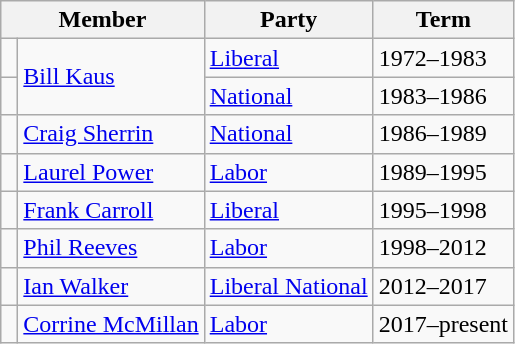<table class="wikitable">
<tr>
<th colspan="2">Member</th>
<th>Party</th>
<th>Term</th>
</tr>
<tr>
<td> </td>
<td rowspan="2"><a href='#'>Bill Kaus</a></td>
<td><a href='#'>Liberal</a></td>
<td>1972–1983</td>
</tr>
<tr>
<td> </td>
<td><a href='#'>National</a></td>
<td>1983–1986</td>
</tr>
<tr>
<td> </td>
<td><a href='#'>Craig Sherrin</a></td>
<td><a href='#'>National</a></td>
<td>1986–1989</td>
</tr>
<tr>
<td> </td>
<td><a href='#'>Laurel Power</a></td>
<td><a href='#'>Labor</a></td>
<td>1989–1995</td>
</tr>
<tr>
<td> </td>
<td><a href='#'>Frank Carroll</a></td>
<td><a href='#'>Liberal</a></td>
<td>1995–1998</td>
</tr>
<tr>
<td> </td>
<td><a href='#'>Phil Reeves</a></td>
<td><a href='#'>Labor</a></td>
<td>1998–2012</td>
</tr>
<tr>
<td> </td>
<td><a href='#'>Ian Walker</a></td>
<td><a href='#'>Liberal National</a></td>
<td>2012–2017</td>
</tr>
<tr>
<td> </td>
<td><a href='#'>Corrine McMillan</a></td>
<td><a href='#'>Labor</a></td>
<td>2017–present</td>
</tr>
</table>
